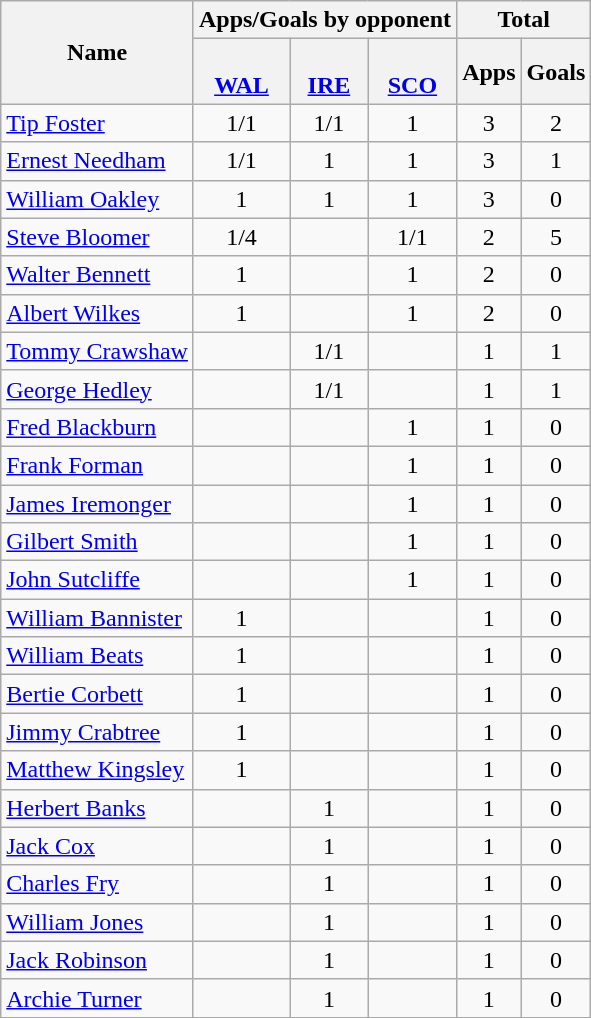<table class="wikitable sortable" style="text-align: center;">
<tr>
<th rowspan=2>Name</th>
<th colspan=3>Apps/Goals by opponent</th>
<th colspan=2>Total</th>
</tr>
<tr>
<th><br><a href='#'>WAL</a></th>
<th><br><a href='#'>IRE</a></th>
<th><br><a href='#'>SCO</a></th>
<th>Apps</th>
<th>Goals</th>
</tr>
<tr>
<td align=left><a href='#'>Tip Foster</a></td>
<td>1/1</td>
<td>1/1</td>
<td>1</td>
<td>3</td>
<td>2</td>
</tr>
<tr>
<td align=left><a href='#'>Ernest Needham</a></td>
<td>1/1</td>
<td>1</td>
<td>1</td>
<td>3</td>
<td>1</td>
</tr>
<tr>
<td align=left><a href='#'>William Oakley</a></td>
<td>1</td>
<td>1</td>
<td>1</td>
<td>3</td>
<td>0</td>
</tr>
<tr>
<td align=left><a href='#'>Steve Bloomer</a></td>
<td>1/4</td>
<td></td>
<td>1/1</td>
<td>2</td>
<td>5</td>
</tr>
<tr>
<td align=left><a href='#'>Walter Bennett</a></td>
<td>1</td>
<td></td>
<td>1</td>
<td>2</td>
<td>0</td>
</tr>
<tr>
<td align=left><a href='#'>Albert Wilkes</a></td>
<td>1</td>
<td></td>
<td>1</td>
<td>2</td>
<td>0</td>
</tr>
<tr>
<td align=left><a href='#'>Tommy Crawshaw</a></td>
<td></td>
<td>1/1</td>
<td></td>
<td>1</td>
<td>1</td>
</tr>
<tr>
<td align=left><a href='#'>George Hedley</a></td>
<td></td>
<td>1/1</td>
<td></td>
<td>1</td>
<td>1</td>
</tr>
<tr>
<td align=left><a href='#'>Fred Blackburn</a></td>
<td></td>
<td></td>
<td>1</td>
<td>1</td>
<td>0</td>
</tr>
<tr>
<td align=left><a href='#'>Frank Forman</a></td>
<td></td>
<td></td>
<td>1</td>
<td>1</td>
<td>0</td>
</tr>
<tr>
<td align=left><a href='#'>James Iremonger</a></td>
<td></td>
<td></td>
<td>1</td>
<td>1</td>
<td>0</td>
</tr>
<tr>
<td align=left><a href='#'>Gilbert Smith</a></td>
<td></td>
<td></td>
<td>1</td>
<td>1</td>
<td>0</td>
</tr>
<tr>
<td align=left><a href='#'>John Sutcliffe</a></td>
<td></td>
<td></td>
<td>1</td>
<td>1</td>
<td>0</td>
</tr>
<tr>
<td align=left><a href='#'>William Bannister</a></td>
<td>1</td>
<td></td>
<td></td>
<td>1</td>
<td>0</td>
</tr>
<tr>
<td align=left><a href='#'>William Beats</a></td>
<td>1</td>
<td></td>
<td></td>
<td>1</td>
<td>0</td>
</tr>
<tr>
<td align=left><a href='#'>Bertie Corbett</a></td>
<td>1</td>
<td></td>
<td></td>
<td>1</td>
<td>0</td>
</tr>
<tr>
<td align=left><a href='#'>Jimmy Crabtree</a></td>
<td>1</td>
<td></td>
<td></td>
<td>1</td>
<td>0</td>
</tr>
<tr>
<td align=left><a href='#'>Matthew Kingsley</a></td>
<td>1</td>
<td></td>
<td></td>
<td>1</td>
<td>0</td>
</tr>
<tr>
<td align=left><a href='#'>Herbert Banks</a></td>
<td></td>
<td>1</td>
<td></td>
<td>1</td>
<td>0</td>
</tr>
<tr>
<td align=left><a href='#'>Jack Cox</a></td>
<td></td>
<td>1</td>
<td></td>
<td>1</td>
<td>0</td>
</tr>
<tr>
<td align=left><a href='#'>Charles Fry</a></td>
<td></td>
<td>1</td>
<td></td>
<td>1</td>
<td>0</td>
</tr>
<tr>
<td align=left><a href='#'>William Jones</a></td>
<td></td>
<td>1</td>
<td></td>
<td>1</td>
<td>0</td>
</tr>
<tr>
<td align=left><a href='#'>Jack Robinson</a></td>
<td></td>
<td>1</td>
<td></td>
<td>1</td>
<td>0</td>
</tr>
<tr>
<td align=left><a href='#'>Archie Turner</a></td>
<td></td>
<td>1</td>
<td></td>
<td>1</td>
<td>0</td>
</tr>
<tr>
</tr>
</table>
